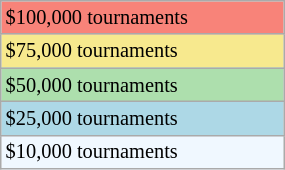<table class="wikitable" style="font-size:85%;" width=15%>
<tr style="background:#f88379;">
<td>$100,000 tournaments</td>
</tr>
<tr style="background:#f7e98e;">
<td>$75,000 tournaments</td>
</tr>
<tr style="background:#addfad;">
<td>$50,000 tournaments</td>
</tr>
<tr style="background:lightblue;">
<td>$25,000 tournaments</td>
</tr>
<tr style="background:#f0f8ff;">
<td>$10,000 tournaments</td>
</tr>
</table>
